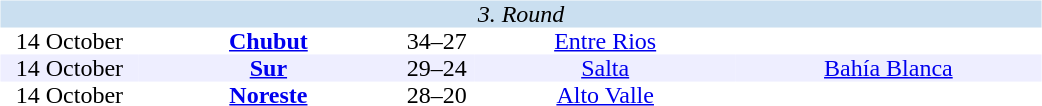<table width=700>
<tr>
<td width=700 valign="top"><br><table border=0 cellspacing=0 cellpadding=0 style="text-align:center;border-collapse:collapse" width=100%>
<tr bgcolor="#CADFF0">
<td colspan="5"><em>3. Round</em></td>
</tr>
<tr>
<td width=90>14 October</td>
<td width=170><strong><a href='#'>Chubut</a></strong></td>
<td width=50>34–27</td>
<td width=170><a href='#'>Entre Rios</a></td>
<td width=200></td>
</tr>
<tr bgcolor=#EEEEFF>
<td width=90>14 October</td>
<td width=170><strong><a href='#'>Sur</a></strong></td>
<td width=50>29–24</td>
<td width=170><a href='#'>Salta</a></td>
<td width=200><a href='#'>Bahía Blanca</a></td>
</tr>
<tr>
<td width=90>14 October</td>
<td width=170><strong><a href='#'>Noreste</a></strong></td>
<td width=50>28–20</td>
<td width=170><a href='#'>Alto Valle</a></td>
<td width=200></td>
</tr>
</table>
</td>
</tr>
</table>
